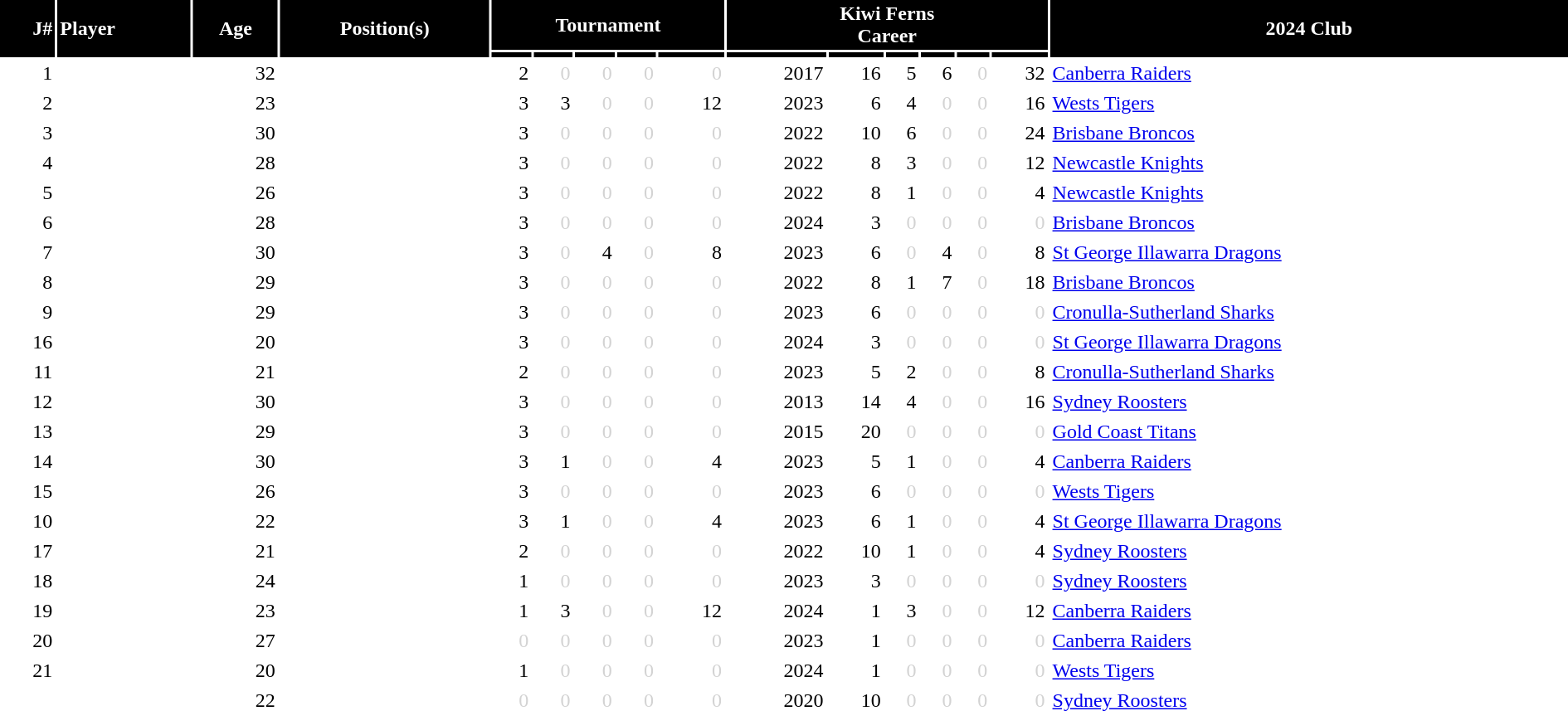<table class="sortable" border="0" cellspacing="2" cellpadding="2" style="width:100%; text-align:right;">
<tr style="background:black; color:white;">
<th rowspan=2 class="unsortable">J#</th>
<th rowspan=2 align=left>Player</th>
<th rowspan=2 align=center class="unsortable">Age</th>
<th rowspan=2 align=center class="unsortable">Position(s)</th>
<th colspan=5 align=center>Tournament</th>
<th colspan=6 align=center>Kiwi Ferns <br> Career</th>
<th rowspan=2 align=center>2024 Club</th>
</tr>
<tr style="background:black; color:white;">
<th class="unsortable"></th>
<th class="unsortable"></th>
<th class="unsortable"></th>
<th class="unsortable"></th>
<th class="unsortable"></th>
<th class="unsortable"></th>
<th class="unsortable"></th>
<th class="unsortable"></th>
<th class="unsortable"></th>
<th class="unsortable"></th>
<th class="unsortable"></th>
</tr>
<tr>
<td>1</td>
<td align=left></td>
<td>32</td>
<td align=center></td>
<td>2</td>
<td style="color:lightgray">0</td>
<td style="color:lightgray">0</td>
<td style="color:lightgray">0</td>
<td style="color:lightgray">0</td>
<td>2017</td>
<td>16</td>
<td>5</td>
<td>6</td>
<td style="color:lightgray">0</td>
<td>32</td>
<td align=left>  <a href='#'>Canberra Raiders</a></td>
</tr>
<tr>
<td>2</td>
<td align=left></td>
<td>23</td>
<td align=center></td>
<td>3</td>
<td>3</td>
<td style="color:lightgray">0</td>
<td style="color:lightgray">0</td>
<td>12</td>
<td>2023</td>
<td>6</td>
<td>4</td>
<td style="color:lightgray">0</td>
<td style="color:lightgray">0</td>
<td>16</td>
<td align=left>  <a href='#'>Wests Tigers</a></td>
</tr>
<tr>
<td>3</td>
<td align=left></td>
<td>30</td>
<td align=center></td>
<td>3</td>
<td style="color:lightgray">0</td>
<td style="color:lightgray">0</td>
<td style="color:lightgray">0</td>
<td style="color:lightgray">0</td>
<td>2022</td>
<td>10</td>
<td>6</td>
<td style="color:lightgray">0</td>
<td style="color:lightgray">0</td>
<td>24</td>
<td align=left>  <a href='#'>Brisbane Broncos</a></td>
</tr>
<tr>
<td>4</td>
<td align=left></td>
<td>28</td>
<td align=center></td>
<td>3</td>
<td style="color:lightgray">0</td>
<td style="color:lightgray">0</td>
<td style="color:lightgray">0</td>
<td style="color:lightgray">0</td>
<td>2022</td>
<td>8</td>
<td>3</td>
<td style="color:lightgray">0</td>
<td style="color:lightgray">0</td>
<td>12</td>
<td align=left>  <a href='#'>Newcastle Knights</a></td>
</tr>
<tr>
<td>5</td>
<td align=left></td>
<td>26</td>
<td align=center></td>
<td>3</td>
<td style="color:lightgray">0</td>
<td style="color:lightgray">0</td>
<td style="color:lightgray">0</td>
<td style="color:lightgray">0</td>
<td>2022</td>
<td>8</td>
<td>1</td>
<td style="color:lightgray">0</td>
<td style="color:lightgray">0</td>
<td>4</td>
<td align=left>  <a href='#'>Newcastle Knights</a></td>
</tr>
<tr>
<td>6</td>
<td align=left></td>
<td>28</td>
<td align=center></td>
<td>3</td>
<td style="color:lightgray">0</td>
<td style="color:lightgray">0</td>
<td style="color:lightgray">0</td>
<td style="color:lightgray">0</td>
<td>2024</td>
<td>3</td>
<td style="color:lightgray">0</td>
<td style="color:lightgray">0</td>
<td style="color:lightgray">0</td>
<td style="color:lightgray">0</td>
<td align=left>  <a href='#'>Brisbane Broncos</a></td>
</tr>
<tr>
<td>7</td>
<td align=left></td>
<td>30</td>
<td align=center></td>
<td>3</td>
<td style="color:lightgray">0</td>
<td>4</td>
<td style="color:lightgray">0</td>
<td>8</td>
<td>2023</td>
<td>6</td>
<td style="color:lightgray">0</td>
<td>4</td>
<td style="color:lightgray">0</td>
<td>8</td>
<td align=left>  <a href='#'>St George Illawarra Dragons</a></td>
</tr>
<tr>
<td>8</td>
<td align=left></td>
<td>29</td>
<td align=center></td>
<td>3</td>
<td style="color:lightgray">0</td>
<td style="color:lightgray">0</td>
<td style="color:lightgray">0</td>
<td style="color:lightgray">0</td>
<td>2022</td>
<td>8</td>
<td>1</td>
<td>7</td>
<td style="color:lightgray">0</td>
<td>18</td>
<td align=left>  <a href='#'>Brisbane Broncos</a></td>
</tr>
<tr>
<td>9</td>
<td align=left></td>
<td>29</td>
<td align=center></td>
<td>3</td>
<td style="color:lightgray">0</td>
<td style="color:lightgray">0</td>
<td style="color:lightgray">0</td>
<td style="color:lightgray">0</td>
<td>2023</td>
<td>6</td>
<td style="color:lightgray">0</td>
<td style="color:lightgray">0</td>
<td style="color:lightgray">0</td>
<td style="color:lightgray">0</td>
<td align=left>  <a href='#'>Cronulla-Sutherland Sharks</a></td>
</tr>
<tr>
<td>16</td>
<td align=left></td>
<td>20</td>
<td align=center></td>
<td>3</td>
<td style="color:lightgray">0</td>
<td style="color:lightgray">0</td>
<td style="color:lightgray">0</td>
<td style="color:lightgray">0</td>
<td>2024</td>
<td>3</td>
<td style="color:lightgray">0</td>
<td style="color:lightgray">0</td>
<td style="color:lightgray">0</td>
<td style="color:lightgray">0</td>
<td align=left>  <a href='#'>St George Illawarra Dragons</a></td>
</tr>
<tr>
<td>11</td>
<td align=left></td>
<td>21</td>
<td align=center></td>
<td>2</td>
<td style="color:lightgray">0</td>
<td style="color:lightgray">0</td>
<td style="color:lightgray">0</td>
<td style="color:lightgray">0</td>
<td>2023</td>
<td>5</td>
<td>2</td>
<td style="color:lightgray">0</td>
<td style="color:lightgray">0</td>
<td>8</td>
<td align=left>  <a href='#'>Cronulla-Sutherland Sharks</a></td>
</tr>
<tr>
<td>12</td>
<td align=left></td>
<td>30</td>
<td align=center></td>
<td>3</td>
<td style="color:lightgray">0</td>
<td style="color:lightgray">0</td>
<td style="color:lightgray">0</td>
<td style="color:lightgray">0</td>
<td>2013</td>
<td>14</td>
<td>4</td>
<td style="color:lightgray">0</td>
<td style="color:lightgray">0</td>
<td>16</td>
<td align=left>  <a href='#'>Sydney Roosters</a></td>
</tr>
<tr>
<td>13</td>
<td align=left></td>
<td>29</td>
<td align=center></td>
<td>3</td>
<td style="color:lightgray">0</td>
<td style="color:lightgray">0</td>
<td style="color:lightgray">0</td>
<td style="color:lightgray">0</td>
<td>2015</td>
<td>20</td>
<td style="color:lightgray">0</td>
<td style="color:lightgray">0</td>
<td style="color:lightgray">0</td>
<td style="color:lightgray">0</td>
<td align=left>  <a href='#'>Gold Coast Titans</a></td>
</tr>
<tr>
<td>14</td>
<td align=left></td>
<td>30</td>
<td align=center></td>
<td>3</td>
<td>1</td>
<td style="color:lightgray">0</td>
<td style="color:lightgray">0</td>
<td>4</td>
<td>2023</td>
<td>5</td>
<td>1</td>
<td style="color:lightgray">0</td>
<td style="color:lightgray">0</td>
<td>4</td>
<td align=left>  <a href='#'>Canberra Raiders</a></td>
</tr>
<tr>
<td>15</td>
<td align=left></td>
<td>26</td>
<td align=center></td>
<td>3</td>
<td style="color:lightgray">0</td>
<td style="color:lightgray">0</td>
<td style="color:lightgray">0</td>
<td style="color:lightgray">0</td>
<td>2023</td>
<td>6</td>
<td style="color:lightgray">0</td>
<td style="color:lightgray">0</td>
<td style="color:lightgray">0</td>
<td style="color:lightgray">0</td>
<td align=left>  <a href='#'>Wests Tigers</a></td>
</tr>
<tr>
<td>10</td>
<td align=left></td>
<td>22</td>
<td align=center></td>
<td>3</td>
<td>1</td>
<td style="color:lightgray">0</td>
<td style="color:lightgray">0</td>
<td>4</td>
<td>2023</td>
<td>6</td>
<td>1</td>
<td style="color:lightgray">0</td>
<td style="color:lightgray">0</td>
<td>4</td>
<td align=left>  <a href='#'>St George Illawarra Dragons</a></td>
</tr>
<tr>
<td>17</td>
<td align=left></td>
<td>21</td>
<td align=center></td>
<td>2</td>
<td style="color:lightgray">0</td>
<td style="color:lightgray">0</td>
<td style="color:lightgray">0</td>
<td style="color:lightgray">0</td>
<td>2022</td>
<td>10</td>
<td>1</td>
<td style="color:lightgray">0</td>
<td style="color:lightgray">0</td>
<td>4</td>
<td align=left>  <a href='#'>Sydney Roosters</a></td>
</tr>
<tr>
<td>18</td>
<td align=left></td>
<td>24</td>
<td align=center></td>
<td>1</td>
<td style="color:lightgray">0</td>
<td style="color:lightgray">0</td>
<td style="color:lightgray">0</td>
<td style="color:lightgray">0</td>
<td>2023</td>
<td>3</td>
<td style="color:lightgray">0</td>
<td style="color:lightgray">0</td>
<td style="color:lightgray">0</td>
<td style="color:lightgray">0</td>
<td align=left>  <a href='#'>Sydney Roosters</a></td>
</tr>
<tr>
<td>19</td>
<td align=left></td>
<td>23</td>
<td align=center></td>
<td>1</td>
<td>3</td>
<td style="color:lightgray">0</td>
<td style="color:lightgray">0</td>
<td>12</td>
<td>2024</td>
<td>1</td>
<td>3</td>
<td style="color:lightgray">0</td>
<td style="color:lightgray">0</td>
<td>12</td>
<td align=left>  <a href='#'>Canberra Raiders</a></td>
</tr>
<tr>
<td>20</td>
<td align=left></td>
<td>27</td>
<td align=center></td>
<td style="color:lightgray">0</td>
<td style="color:lightgray">0</td>
<td style="color:lightgray">0</td>
<td style="color:lightgray">0</td>
<td style="color:lightgray">0</td>
<td>2023</td>
<td>1</td>
<td style="color:lightgray">0</td>
<td style="color:lightgray">0</td>
<td style="color:lightgray">0</td>
<td style="color:lightgray">0</td>
<td align=left>  <a href='#'>Canberra Raiders</a></td>
</tr>
<tr>
<td>21</td>
<td align=left></td>
<td>20</td>
<td align=center></td>
<td>1</td>
<td style="color:lightgray">0</td>
<td style="color:lightgray">0</td>
<td style="color:lightgray">0</td>
<td style="color:lightgray">0</td>
<td>2024</td>
<td>1</td>
<td style="color:lightgray">0</td>
<td style="color:lightgray">0</td>
<td style="color:lightgray">0</td>
<td style="color:lightgray">0</td>
<td align=left>  <a href='#'>Wests Tigers</a></td>
</tr>
<tr>
<td></td>
<td align=left></td>
<td>22</td>
<td align=center></td>
<td style="color:lightgray">0</td>
<td style="color:lightgray">0</td>
<td style="color:lightgray">0</td>
<td style="color:lightgray">0</td>
<td style="color:lightgray">0</td>
<td>2020</td>
<td>10</td>
<td style="color:lightgray">0</td>
<td style="color:lightgray">0</td>
<td style="color:lightgray">0</td>
<td style="color:lightgray">0</td>
<td align=left>  <a href='#'>Sydney Roosters</a></td>
</tr>
</table>
